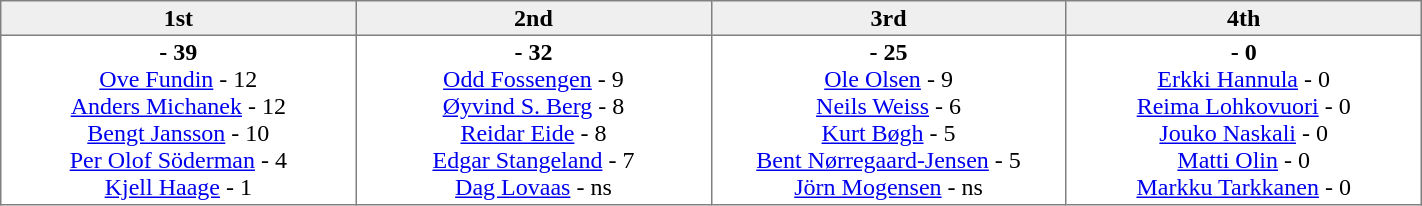<table border=1 cellpadding=2 cellspacing=0 width=75% style="border-collapse:collapse">
<tr align=center style="background:#efefef;">
<th width=20% >1st</th>
<th width=20% >2nd</th>
<th width=20% >3rd</th>
<th width=20%>4th</th>
</tr>
<tr align=center>
<td valign=top ><strong> - 39</strong><br><a href='#'>Ove Fundin</a> - 12<br><a href='#'>Anders Michanek</a> - 12<br><a href='#'>Bengt Jansson</a> - 10<br><a href='#'>Per Olof Söderman</a> - 4<br><a href='#'>Kjell Haage</a> - 1</td>
<td valign=top ><strong> - 32</strong><br><a href='#'>Odd Fossengen</a> - 9<br><a href='#'>Øyvind S. Berg</a> - 8<br><a href='#'>Reidar Eide</a> - 8<br><a href='#'>Edgar Stangeland</a> - 7<br><a href='#'>Dag Lovaas</a> - ns</td>
<td valign=top ><strong> - 25</strong><br><a href='#'>Ole Olsen</a> - 9<br><a href='#'>Neils Weiss</a> - 6<br><a href='#'>Kurt Bøgh</a> - 5<br><a href='#'>Bent Nørregaard-Jensen</a> - 5<br><a href='#'>Jörn Mogensen</a> - ns</td>
<td valign=top><strong> - 0</strong><br><a href='#'>Erkki Hannula</a> - 0<br><a href='#'>Reima Lohkovuori</a> - 0<br><a href='#'>Jouko Naskali</a> - 0<br><a href='#'>Matti Olin</a> - 0<br><a href='#'>Markku Tarkkanen</a> - 0</td>
</tr>
</table>
